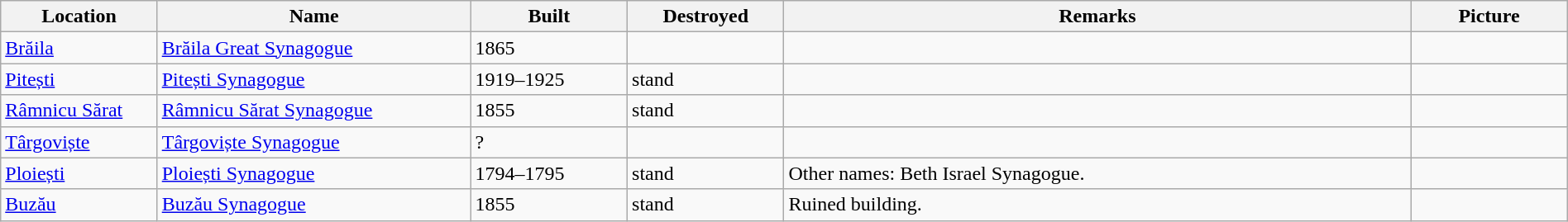<table class="wikitable sortable" width="100%">
<tr>
<th width="10%">Location</th>
<th width="20%">Name</th>
<th width="10%">Built</th>
<th width="10%">Destroyed</th>
<th width="40%" class="unsortable">Remarks</th>
<th width="10%" class="unsortable">Picture</th>
</tr>
<tr>
<td><a href='#'>Brăila</a></td>
<td><a href='#'>Brăila Great Synagogue</a></td>
<td>1865</td>
<td></td>
<td></td>
<td></td>
</tr>
<tr>
<td><a href='#'>Pitești</a></td>
<td><a href='#'>Pitești Synagogue</a></td>
<td>1919–1925</td>
<td>stand</td>
<td></td>
<td></td>
</tr>
<tr>
<td><a href='#'>Râmnicu Sărat</a></td>
<td><a href='#'>Râmnicu Sărat Synagogue</a></td>
<td>1855</td>
<td>stand</td>
<td></td>
<td></td>
</tr>
<tr>
<td><a href='#'>Târgoviște</a></td>
<td><a href='#'>Târgoviște Synagogue</a></td>
<td>?</td>
<td></td>
<td></td>
<td></td>
</tr>
<tr>
<td><a href='#'>Ploiești</a></td>
<td><a href='#'>Ploiești Synagogue</a></td>
<td>1794–1795</td>
<td>stand</td>
<td>Other names: Beth Israel Synagogue.</td>
<td></td>
</tr>
<tr>
<td><a href='#'>Buzău</a></td>
<td><a href='#'>Buzău Synagogue</a></td>
<td>1855</td>
<td>stand</td>
<td>Ruined building.</td>
<td></td>
</tr>
</table>
